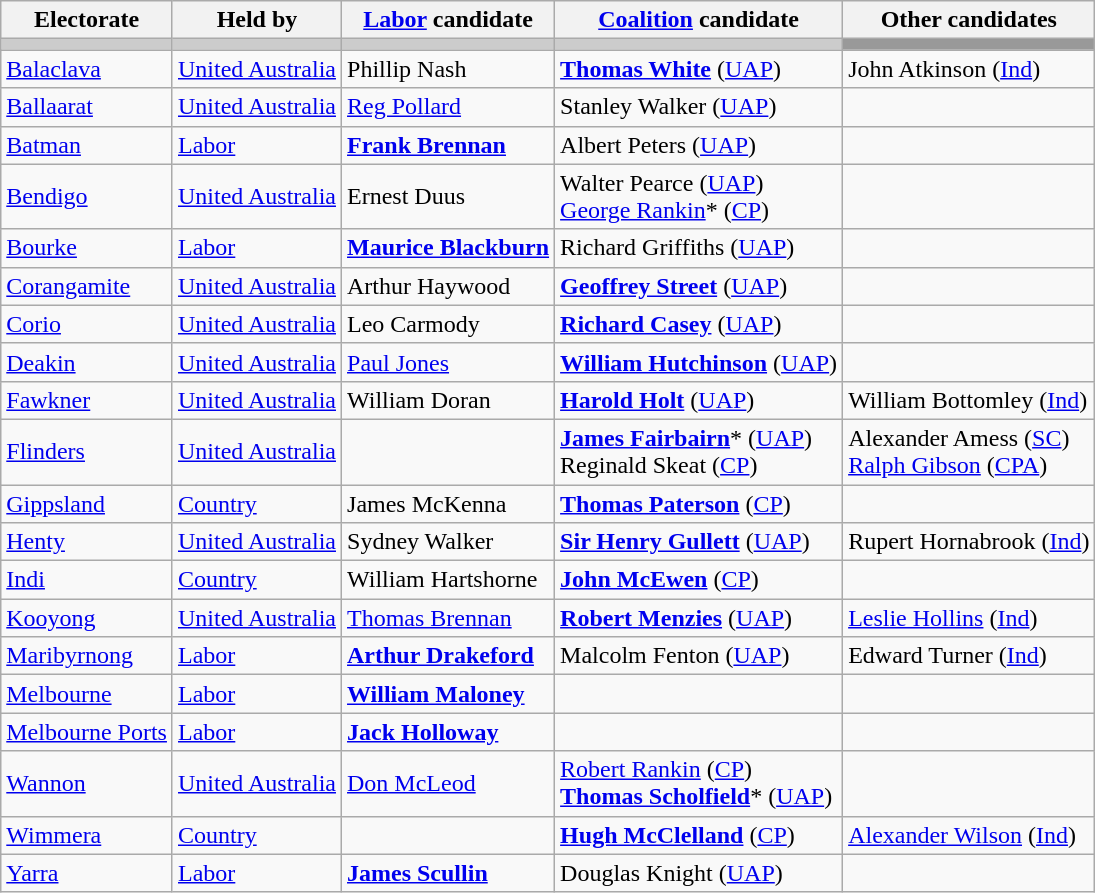<table class="wikitable">
<tr>
<th>Electorate</th>
<th>Held by</th>
<th><a href='#'>Labor</a> candidate</th>
<th><a href='#'>Coalition</a> candidate</th>
<th>Other candidates</th>
</tr>
<tr bgcolor="#cccccc">
<td></td>
<td></td>
<td></td>
<td></td>
<td bgcolor="#999999"></td>
</tr>
<tr>
<td><a href='#'>Balaclava</a></td>
<td><a href='#'>United Australia</a></td>
<td>Phillip Nash</td>
<td><strong><a href='#'>Thomas White</a></strong> (<a href='#'>UAP</a>)</td>
<td>John Atkinson (<a href='#'>Ind</a>)</td>
</tr>
<tr>
<td><a href='#'>Ballaarat</a></td>
<td><a href='#'>United Australia</a></td>
<td><a href='#'>Reg Pollard</a></td>
<td>Stanley Walker (<a href='#'>UAP</a>)</td>
<td></td>
</tr>
<tr>
<td><a href='#'>Batman</a></td>
<td><a href='#'>Labor</a></td>
<td><strong><a href='#'>Frank Brennan</a></strong></td>
<td>Albert Peters (<a href='#'>UAP</a>)</td>
<td></td>
</tr>
<tr>
<td><a href='#'>Bendigo</a></td>
<td><a href='#'>United Australia</a></td>
<td>Ernest Duus</td>
<td>Walter Pearce (<a href='#'>UAP</a>)<br><a href='#'>George Rankin</a>* (<a href='#'>CP</a>)</td>
<td></td>
</tr>
<tr>
<td><a href='#'>Bourke</a></td>
<td><a href='#'>Labor</a></td>
<td><strong><a href='#'>Maurice Blackburn</a></strong></td>
<td>Richard Griffiths (<a href='#'>UAP</a>)</td>
<td></td>
</tr>
<tr>
<td><a href='#'>Corangamite</a></td>
<td><a href='#'>United Australia</a></td>
<td>Arthur Haywood</td>
<td><strong><a href='#'>Geoffrey Street</a></strong> (<a href='#'>UAP</a>)</td>
<td></td>
</tr>
<tr>
<td><a href='#'>Corio</a></td>
<td><a href='#'>United Australia</a></td>
<td>Leo Carmody</td>
<td><strong><a href='#'>Richard Casey</a></strong> (<a href='#'>UAP</a>)</td>
<td></td>
</tr>
<tr>
<td><a href='#'>Deakin</a></td>
<td><a href='#'>United Australia</a></td>
<td><a href='#'>Paul Jones</a></td>
<td><strong><a href='#'>William Hutchinson</a></strong> (<a href='#'>UAP</a>)</td>
<td></td>
</tr>
<tr>
<td><a href='#'>Fawkner</a></td>
<td><a href='#'>United Australia</a></td>
<td>William Doran</td>
<td><strong><a href='#'>Harold Holt</a></strong> (<a href='#'>UAP</a>)</td>
<td>William Bottomley (<a href='#'>Ind</a>)</td>
</tr>
<tr>
<td><a href='#'>Flinders</a></td>
<td><a href='#'>United Australia</a></td>
<td></td>
<td><strong><a href='#'>James Fairbairn</a></strong>* (<a href='#'>UAP</a>)<br>Reginald Skeat (<a href='#'>CP</a>)</td>
<td>Alexander Amess (<a href='#'>SC</a>)<br><a href='#'>Ralph Gibson</a> (<a href='#'>CPA</a>)</td>
</tr>
<tr>
<td><a href='#'>Gippsland</a></td>
<td><a href='#'>Country</a></td>
<td>James McKenna</td>
<td><strong><a href='#'>Thomas Paterson</a></strong> (<a href='#'>CP</a>)</td>
<td></td>
</tr>
<tr>
<td><a href='#'>Henty</a></td>
<td><a href='#'>United Australia</a></td>
<td>Sydney Walker</td>
<td><strong><a href='#'>Sir Henry Gullett</a></strong> (<a href='#'>UAP</a>)</td>
<td>Rupert Hornabrook (<a href='#'>Ind</a>)</td>
</tr>
<tr>
<td><a href='#'>Indi</a></td>
<td><a href='#'>Country</a></td>
<td>William Hartshorne</td>
<td><strong><a href='#'>John McEwen</a></strong> (<a href='#'>CP</a>)</td>
</tr>
<tr>
<td><a href='#'>Kooyong</a></td>
<td><a href='#'>United Australia</a></td>
<td><a href='#'>Thomas Brennan</a></td>
<td><strong><a href='#'>Robert Menzies</a></strong> (<a href='#'>UAP</a>)</td>
<td><a href='#'>Leslie Hollins</a> (<a href='#'>Ind</a>)</td>
</tr>
<tr>
<td><a href='#'>Maribyrnong</a></td>
<td><a href='#'>Labor</a></td>
<td><strong><a href='#'>Arthur Drakeford</a></strong></td>
<td>Malcolm Fenton (<a href='#'>UAP</a>)</td>
<td>Edward Turner (<a href='#'>Ind</a>)</td>
</tr>
<tr>
<td><a href='#'>Melbourne</a></td>
<td><a href='#'>Labor</a></td>
<td><strong><a href='#'>William Maloney</a></strong></td>
<td></td>
<td></td>
</tr>
<tr>
<td><a href='#'>Melbourne Ports</a></td>
<td><a href='#'>Labor</a></td>
<td><strong><a href='#'>Jack Holloway</a></strong></td>
<td></td>
<td></td>
</tr>
<tr>
<td><a href='#'>Wannon</a></td>
<td><a href='#'>United Australia</a></td>
<td><a href='#'>Don McLeod</a></td>
<td><a href='#'>Robert Rankin</a> (<a href='#'>CP</a>)<br><strong><a href='#'>Thomas Scholfield</a></strong>* (<a href='#'>UAP</a>)</td>
<td></td>
</tr>
<tr>
<td><a href='#'>Wimmera</a></td>
<td><a href='#'>Country</a></td>
<td></td>
<td><strong><a href='#'>Hugh McClelland</a></strong> (<a href='#'>CP</a>)</td>
<td><a href='#'>Alexander Wilson</a> (<a href='#'>Ind</a>)</td>
</tr>
<tr>
<td><a href='#'>Yarra</a></td>
<td><a href='#'>Labor</a></td>
<td><strong><a href='#'>James Scullin</a></strong></td>
<td>Douglas Knight (<a href='#'>UAP</a>)</td>
<td></td>
</tr>
</table>
